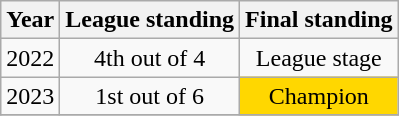<table class="wikitable" style="text-align:center;">
<tr>
<th>Year</th>
<th>League standing</th>
<th>Final standing</th>
</tr>
<tr>
<td>2022</td>
<td>4th out of 4</td>
<td>League stage</td>
</tr>
<tr>
<td>2023</td>
<td>1st out of 6</td>
<td style="background: gold;">Champion</td>
</tr>
<tr>
</tr>
</table>
